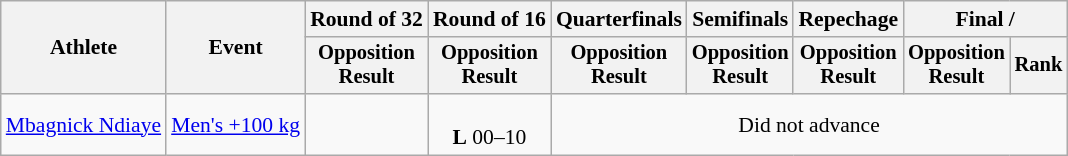<table class="wikitable" style="font-size:90%">
<tr>
<th rowspan="2">Athlete</th>
<th rowspan="2">Event</th>
<th>Round of 32</th>
<th>Round of 16</th>
<th>Quarterfinals</th>
<th>Semifinals</th>
<th>Repechage</th>
<th colspan=2>Final / </th>
</tr>
<tr style="font-size:95%">
<th>Opposition<br>Result</th>
<th>Opposition<br>Result</th>
<th>Opposition<br>Result</th>
<th>Opposition<br>Result</th>
<th>Opposition<br>Result</th>
<th>Opposition<br>Result</th>
<th>Rank</th>
</tr>
<tr align=center>
<td align=left><a href='#'>Mbagnick Ndiaye</a></td>
<td align=left><a href='#'>Men's +100 kg</a></td>
<td></td>
<td><br><strong>L</strong> 00–10</td>
<td colspan="5">Did not advance</td>
</tr>
</table>
